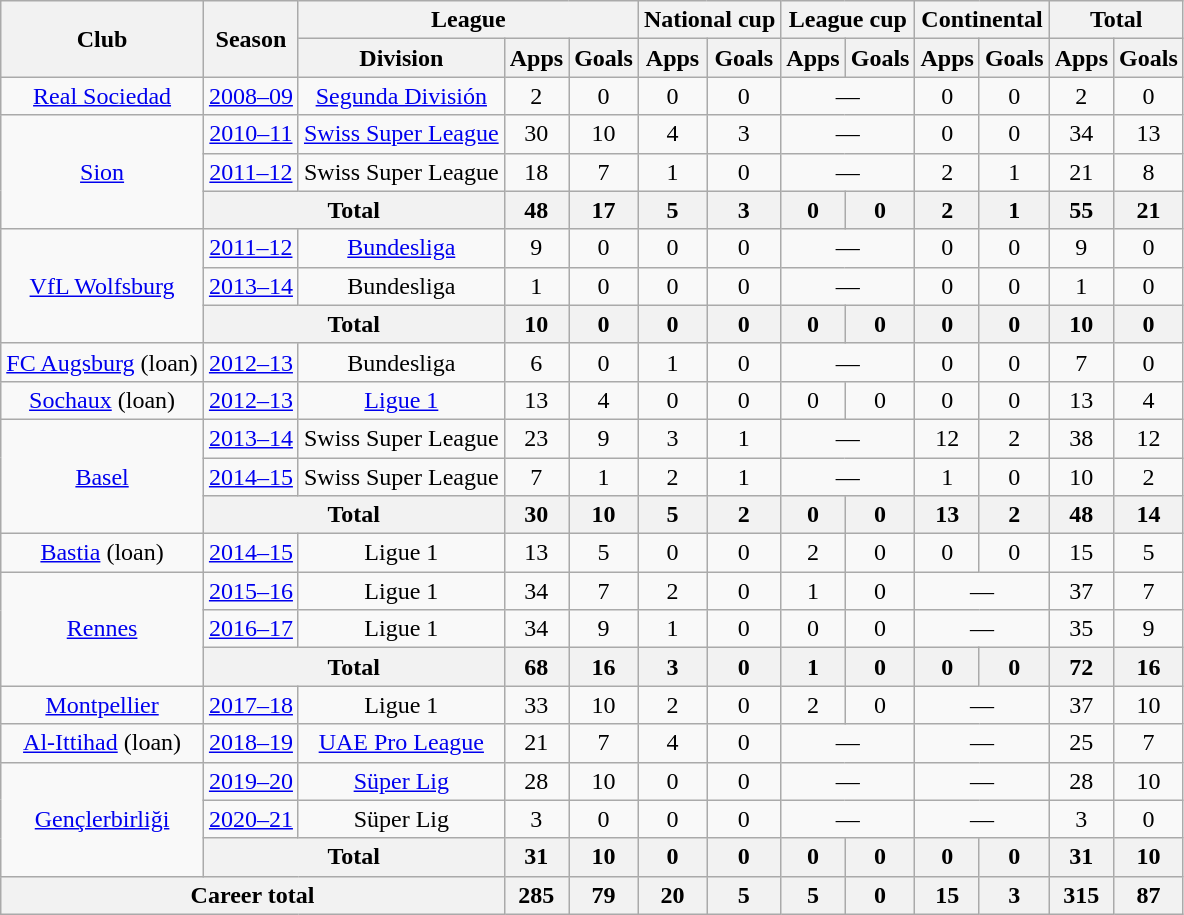<table class="wikitable" style="text-align:center">
<tr>
<th rowspan="2">Club</th>
<th rowspan="2">Season</th>
<th colspan="3">League</th>
<th colspan="2">National cup</th>
<th colspan="2">League cup</th>
<th colspan="2">Continental</th>
<th colspan="2">Total</th>
</tr>
<tr>
<th>Division</th>
<th>Apps</th>
<th>Goals</th>
<th>Apps</th>
<th>Goals</th>
<th>Apps</th>
<th>Goals</th>
<th>Apps</th>
<th>Goals</th>
<th>Apps</th>
<th>Goals</th>
</tr>
<tr>
<td><a href='#'>Real Sociedad</a></td>
<td><a href='#'>2008–09</a></td>
<td><a href='#'>Segunda División</a></td>
<td>2</td>
<td>0</td>
<td>0</td>
<td>0</td>
<td colspan="2">—</td>
<td>0</td>
<td>0</td>
<td>2</td>
<td>0</td>
</tr>
<tr>
<td rowspan="3"><a href='#'>Sion</a></td>
<td><a href='#'>2010–11</a></td>
<td><a href='#'>Swiss Super League</a></td>
<td>30</td>
<td>10</td>
<td>4</td>
<td>3</td>
<td colspan="2">—</td>
<td>0</td>
<td>0</td>
<td>34</td>
<td>13</td>
</tr>
<tr>
<td><a href='#'>2011–12</a></td>
<td>Swiss Super League</td>
<td>18</td>
<td>7</td>
<td>1</td>
<td>0</td>
<td colspan="2">—</td>
<td>2</td>
<td>1</td>
<td>21</td>
<td>8</td>
</tr>
<tr>
<th colspan="2">Total</th>
<th>48</th>
<th>17</th>
<th>5</th>
<th>3</th>
<th>0</th>
<th>0</th>
<th>2</th>
<th>1</th>
<th>55</th>
<th>21</th>
</tr>
<tr>
<td rowspan="3"><a href='#'>VfL Wolfsburg</a></td>
<td><a href='#'>2011–12</a></td>
<td><a href='#'>Bundesliga</a></td>
<td>9</td>
<td>0</td>
<td>0</td>
<td>0</td>
<td colspan="2">—</td>
<td>0</td>
<td>0</td>
<td>9</td>
<td>0</td>
</tr>
<tr>
<td><a href='#'>2013–14</a></td>
<td>Bundesliga</td>
<td>1</td>
<td>0</td>
<td>0</td>
<td>0</td>
<td colspan="2">—</td>
<td>0</td>
<td>0</td>
<td>1</td>
<td>0</td>
</tr>
<tr>
<th colspan="2">Total</th>
<th>10</th>
<th>0</th>
<th>0</th>
<th>0</th>
<th>0</th>
<th>0</th>
<th>0</th>
<th>0</th>
<th>10</th>
<th>0</th>
</tr>
<tr>
<td><a href='#'>FC Augsburg</a> (loan)</td>
<td><a href='#'>2012–13</a></td>
<td>Bundesliga</td>
<td>6</td>
<td>0</td>
<td>1</td>
<td>0</td>
<td colspan="2">—</td>
<td>0</td>
<td>0</td>
<td>7</td>
<td>0</td>
</tr>
<tr>
<td><a href='#'>Sochaux</a> (loan)</td>
<td><a href='#'>2012–13</a></td>
<td><a href='#'>Ligue 1</a></td>
<td>13</td>
<td>4</td>
<td>0</td>
<td>0</td>
<td>0</td>
<td>0</td>
<td>0</td>
<td>0</td>
<td>13</td>
<td>4</td>
</tr>
<tr>
<td rowspan="3"><a href='#'>Basel</a></td>
<td><a href='#'>2013–14</a></td>
<td>Swiss Super League</td>
<td>23</td>
<td>9</td>
<td>3</td>
<td>1</td>
<td colspan="2">—</td>
<td>12</td>
<td>2</td>
<td>38</td>
<td>12</td>
</tr>
<tr>
<td><a href='#'>2014–15</a></td>
<td>Swiss Super League</td>
<td>7</td>
<td>1</td>
<td>2</td>
<td>1</td>
<td colspan="2">—</td>
<td>1</td>
<td>0</td>
<td>10</td>
<td>2</td>
</tr>
<tr>
<th colspan="2">Total</th>
<th>30</th>
<th>10</th>
<th>5</th>
<th>2</th>
<th>0</th>
<th>0</th>
<th>13</th>
<th>2</th>
<th>48</th>
<th>14</th>
</tr>
<tr>
<td><a href='#'>Bastia</a> (loan)</td>
<td><a href='#'>2014–15</a></td>
<td>Ligue 1</td>
<td>13</td>
<td>5</td>
<td>0</td>
<td>0</td>
<td>2</td>
<td>0</td>
<td>0</td>
<td>0</td>
<td>15</td>
<td>5</td>
</tr>
<tr>
<td rowspan="3"><a href='#'>Rennes</a></td>
<td><a href='#'>2015–16</a></td>
<td>Ligue 1</td>
<td>34</td>
<td>7</td>
<td>2</td>
<td>0</td>
<td>1</td>
<td>0</td>
<td colspan="2">—</td>
<td>37</td>
<td>7</td>
</tr>
<tr>
<td><a href='#'>2016–17</a></td>
<td>Ligue 1</td>
<td>34</td>
<td>9</td>
<td>1</td>
<td>0</td>
<td>0</td>
<td>0</td>
<td colspan="2">—</td>
<td>35</td>
<td>9</td>
</tr>
<tr>
<th colspan="2">Total</th>
<th>68</th>
<th>16</th>
<th>3</th>
<th>0</th>
<th>1</th>
<th>0</th>
<th>0</th>
<th>0</th>
<th>72</th>
<th>16</th>
</tr>
<tr>
<td><a href='#'>Montpellier</a></td>
<td><a href='#'>2017–18</a></td>
<td>Ligue 1</td>
<td>33</td>
<td>10</td>
<td>2</td>
<td>0</td>
<td>2</td>
<td>0</td>
<td colspan="2">—</td>
<td>37</td>
<td>10</td>
</tr>
<tr>
<td><a href='#'>Al-Ittihad</a> (loan)</td>
<td><a href='#'>2018–19</a></td>
<td><a href='#'>UAE Pro League</a></td>
<td>21</td>
<td>7</td>
<td>4</td>
<td>0</td>
<td colspan="2">—</td>
<td colspan="2">—</td>
<td>25</td>
<td>7</td>
</tr>
<tr>
<td rowspan="3"><a href='#'>Gençlerbirliği</a></td>
<td><a href='#'>2019–20</a></td>
<td><a href='#'>Süper Lig</a></td>
<td>28</td>
<td>10</td>
<td>0</td>
<td>0</td>
<td colspan="2">—</td>
<td colspan="2">—</td>
<td>28</td>
<td>10</td>
</tr>
<tr>
<td><a href='#'>2020–21</a></td>
<td>Süper Lig</td>
<td>3</td>
<td>0</td>
<td>0</td>
<td>0</td>
<td colspan="2">—</td>
<td colspan="2">—</td>
<td>3</td>
<td>0</td>
</tr>
<tr>
<th colspan="2">Total</th>
<th>31</th>
<th>10</th>
<th>0</th>
<th>0</th>
<th>0</th>
<th>0</th>
<th>0</th>
<th>0</th>
<th>31</th>
<th>10</th>
</tr>
<tr>
<th colspan="3">Career total</th>
<th>285</th>
<th>79</th>
<th>20</th>
<th>5</th>
<th>5</th>
<th>0</th>
<th>15</th>
<th>3</th>
<th>315</th>
<th>87</th>
</tr>
</table>
